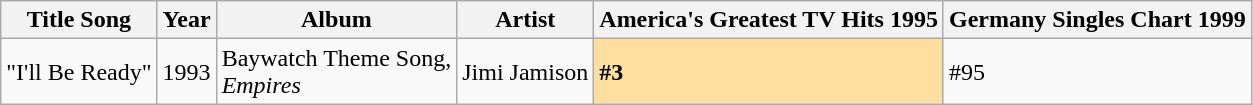<table class="wikitable">
<tr>
<th>Title Song</th>
<th>Year</th>
<th>Album</th>
<th>Artist</th>
<th>America's Greatest TV Hits 1995</th>
<th>Germany Singles Chart 1999</th>
</tr>
<tr>
<td>"I'll Be Ready"</td>
<td>1993</td>
<td>Baywatch Theme Song,<br><em>Empires</em></td>
<td>Jimi Jamison</td>
<td style="background:#FFDF9F;"><strong>#3</strong></td>
<td>#95</td>
</tr>
</table>
